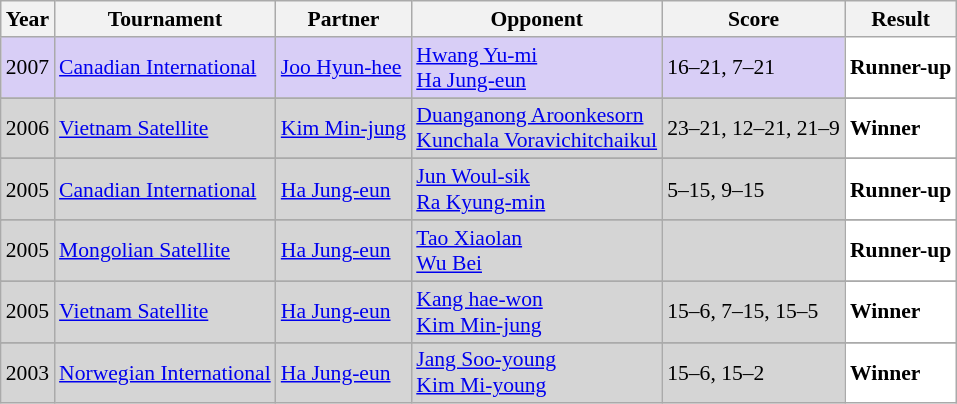<table class="sortable wikitable" style="font-size: 90%;">
<tr>
<th>Year</th>
<th>Tournament</th>
<th>Partner</th>
<th>Opponent</th>
<th>Score</th>
<th>Result</th>
</tr>
<tr style="background:#D8CEF6">
<td align="center">2007</td>
<td align="left"><a href='#'>Canadian International</a></td>
<td align="left"> <a href='#'>Joo Hyun-hee</a></td>
<td align="left"> <a href='#'>Hwang Yu-mi</a> <br>  <a href='#'>Ha Jung-eun</a></td>
<td align="left">16–21, 7–21</td>
<td style="text-align:left; background:white"> <strong>Runner-up</strong></td>
</tr>
<tr>
</tr>
<tr style="background:#D5D5D5">
<td align="center">2006</td>
<td align="left"><a href='#'>Vietnam Satellite</a></td>
<td align="left"> <a href='#'>Kim Min-jung</a></td>
<td align="left"> <a href='#'>Duanganong Aroonkesorn</a> <br>  <a href='#'>Kunchala Voravichitchaikul</a></td>
<td align="left">23–21, 12–21, 21–9</td>
<td style="text-align:left; background:white"> <strong>Winner</strong></td>
</tr>
<tr>
</tr>
<tr style="background:#D5D5D5">
<td align="center">2005</td>
<td align="left"><a href='#'>Canadian International</a></td>
<td align="left"> <a href='#'>Ha Jung-eun</a></td>
<td align="left"> <a href='#'>Jun Woul-sik</a> <br>  <a href='#'>Ra Kyung-min</a></td>
<td align="left">5–15, 9–15</td>
<td style="text-align:left; background:white"> <strong>Runner-up</strong></td>
</tr>
<tr>
</tr>
<tr style="background:#D5D5D5">
<td align="center">2005</td>
<td align="left"><a href='#'>Mongolian Satellite</a></td>
<td align="left"> <a href='#'>Ha Jung-eun</a></td>
<td align="left"> <a href='#'>Tao Xiaolan</a> <br>  <a href='#'>Wu Bei</a></td>
<td align="left"></td>
<td style="text-align:left; background:white"> <strong>Runner-up</strong></td>
</tr>
<tr>
</tr>
<tr style="background:#D5D5D5">
<td align="center">2005</td>
<td align="left"><a href='#'>Vietnam Satellite</a></td>
<td align="left"> <a href='#'>Ha Jung-eun</a></td>
<td align="left"> <a href='#'>Kang hae-won</a> <br>  <a href='#'>Kim Min-jung</a></td>
<td align="left">15–6, 7–15, 15–5</td>
<td style="text-align:left; background:white"> <strong>Winner</strong></td>
</tr>
<tr>
</tr>
<tr style="background:#D5D5D5">
<td align="center">2003</td>
<td align="left"><a href='#'>Norwegian International</a></td>
<td align="left"> <a href='#'>Ha Jung-eun</a></td>
<td align="left"> <a href='#'>Jang Soo-young</a> <br>  <a href='#'>Kim Mi-young</a></td>
<td align="left">15–6, 15–2</td>
<td style="text-align:left; background:white"> <strong>Winner</strong></td>
</tr>
</table>
